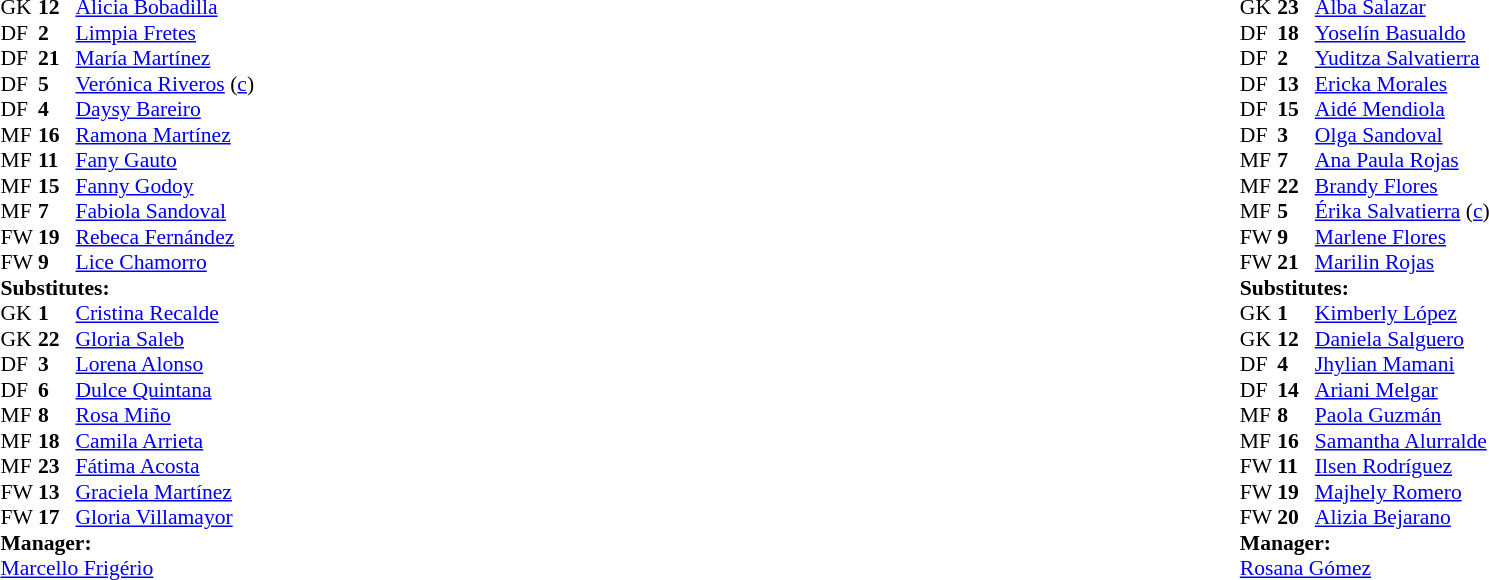<table width="100%">
<tr>
<td style="vertical-align:top; width:40%"><br><table style="font-size: 90%" cellspacing="0" cellpadding="0">
<tr>
<th width=25></th>
<th width=25></th>
</tr>
<tr>
<td>GK</td>
<td><strong>12</strong></td>
<td><a href='#'>Alicia Bobadilla</a></td>
<td></td>
</tr>
<tr>
<td>DF</td>
<td><strong>2</strong></td>
<td><a href='#'>Limpia Fretes</a></td>
</tr>
<tr>
<td>DF</td>
<td><strong>21</strong></td>
<td><a href='#'>María Martínez</a></td>
</tr>
<tr>
<td>DF</td>
<td><strong>5</strong></td>
<td><a href='#'>Verónica Riveros</a> (<a href='#'>c</a>)</td>
</tr>
<tr>
<td>DF</td>
<td><strong>4</strong></td>
<td><a href='#'>Daysy Bareiro</a></td>
</tr>
<tr>
<td>MF</td>
<td><strong>16</strong></td>
<td><a href='#'>Ramona Martínez</a></td>
<td></td>
<td></td>
</tr>
<tr>
<td>MF</td>
<td><strong>11</strong></td>
<td><a href='#'>Fany Gauto</a></td>
<td></td>
<td></td>
</tr>
<tr>
<td>MF</td>
<td><strong>15</strong></td>
<td><a href='#'>Fanny Godoy</a></td>
<td></td>
<td></td>
</tr>
<tr>
<td>MF</td>
<td><strong>7</strong></td>
<td><a href='#'>Fabiola Sandoval</a></td>
<td></td>
<td></td>
</tr>
<tr>
<td>FW</td>
<td><strong>19</strong></td>
<td><a href='#'>Rebeca Fernández</a></td>
<td></td>
<td></td>
</tr>
<tr>
<td>FW</td>
<td><strong>9</strong></td>
<td><a href='#'>Lice Chamorro</a></td>
</tr>
<tr>
<td colspan=3><strong>Substitutes:</strong></td>
</tr>
<tr>
<td>GK</td>
<td><strong>1</strong></td>
<td><a href='#'>Cristina Recalde</a></td>
</tr>
<tr>
<td>GK</td>
<td><strong>22</strong></td>
<td><a href='#'>Gloria Saleb</a></td>
</tr>
<tr>
<td>DF</td>
<td><strong>3</strong></td>
<td><a href='#'>Lorena Alonso</a></td>
</tr>
<tr>
<td>DF</td>
<td><strong>6</strong></td>
<td><a href='#'>Dulce Quintana</a></td>
<td></td>
<td></td>
</tr>
<tr>
<td>MF</td>
<td><strong>8</strong></td>
<td><a href='#'>Rosa Miño</a></td>
<td></td>
<td></td>
</tr>
<tr>
<td>MF</td>
<td><strong>18</strong></td>
<td><a href='#'>Camila Arrieta</a></td>
<td></td>
<td></td>
</tr>
<tr>
<td>MF</td>
<td><strong>23</strong></td>
<td><a href='#'>Fátima Acosta</a></td>
<td></td>
<td></td>
</tr>
<tr>
<td>FW</td>
<td><strong>13</strong></td>
<td><a href='#'>Graciela Martínez</a></td>
</tr>
<tr>
<td>FW</td>
<td><strong>17</strong></td>
<td><a href='#'>Gloria Villamayor</a></td>
<td></td>
<td></td>
</tr>
<tr>
<td colspan=3><strong>Manager:</strong></td>
</tr>
<tr>
<td colspan="4"> <a href='#'>Marcello Frigério</a></td>
</tr>
</table>
</td>
<td style="vertical-align:top; width:50%"><br><table cellspacing="0" cellpadding="0" style="font-size:90%; margin:auto">
<tr>
<th width=25></th>
<th width=25></th>
</tr>
<tr>
<td>GK</td>
<td><strong>23</strong></td>
<td><a href='#'>Alba Salazar</a></td>
</tr>
<tr>
<td>DF</td>
<td><strong>18</strong></td>
<td><a href='#'>Yoselín Basualdo</a></td>
</tr>
<tr>
<td>DF</td>
<td><strong>2</strong></td>
<td><a href='#'>Yuditza Salvatierra</a></td>
<td></td>
<td></td>
</tr>
<tr>
<td>DF</td>
<td><strong>13</strong></td>
<td><a href='#'>Ericka Morales</a></td>
</tr>
<tr>
<td>DF</td>
<td><strong>15</strong></td>
<td><a href='#'>Aidé Mendiola</a></td>
<td></td>
</tr>
<tr>
<td>DF</td>
<td><strong>3</strong></td>
<td><a href='#'>Olga Sandoval</a></td>
</tr>
<tr>
<td>MF</td>
<td><strong>7</strong></td>
<td><a href='#'>Ana Paula Rojas</a></td>
</tr>
<tr>
<td>MF</td>
<td><strong>22</strong></td>
<td><a href='#'>Brandy Flores</a></td>
<td></td>
<td></td>
</tr>
<tr>
<td>MF</td>
<td><strong>5</strong></td>
<td><a href='#'>Érika Salvatierra</a> (<a href='#'>c</a>)</td>
</tr>
<tr>
<td>FW</td>
<td><strong>9</strong></td>
<td><a href='#'>Marlene Flores</a></td>
<td></td>
<td></td>
</tr>
<tr>
<td>FW</td>
<td><strong>21</strong></td>
<td><a href='#'>Marilin Rojas</a></td>
</tr>
<tr>
<td colspan=3><strong>Substitutes:</strong></td>
</tr>
<tr>
<td>GK</td>
<td><strong>1</strong></td>
<td><a href='#'>Kimberly López</a></td>
</tr>
<tr>
<td>GK</td>
<td><strong>12</strong></td>
<td><a href='#'>Daniela Salguero</a></td>
</tr>
<tr>
<td>DF</td>
<td><strong>4</strong></td>
<td><a href='#'>Jhylian Mamani</a></td>
</tr>
<tr>
<td>DF</td>
<td><strong>14</strong></td>
<td><a href='#'>Ariani Melgar</a></td>
</tr>
<tr>
<td>MF</td>
<td><strong>8</strong></td>
<td><a href='#'>Paola Guzmán</a></td>
<td></td>
<td></td>
</tr>
<tr>
<td>MF</td>
<td><strong>16</strong></td>
<td><a href='#'>Samantha Alurralde</a></td>
</tr>
<tr>
<td>FW</td>
<td><strong>11</strong></td>
<td><a href='#'>Ilsen Rodríguez</a></td>
<td></td>
<td></td>
</tr>
<tr>
<td>FW</td>
<td><strong>19</strong></td>
<td><a href='#'>Majhely Romero</a></td>
</tr>
<tr>
<td>FW</td>
<td><strong>20</strong></td>
<td><a href='#'>Alizia Bejarano</a></td>
<td></td>
<td></td>
</tr>
<tr>
<td colspan=3><strong>Manager:</strong></td>
</tr>
<tr>
<td colspan="4"> <a href='#'>Rosana Gómez</a></td>
</tr>
</table>
</td>
</tr>
</table>
